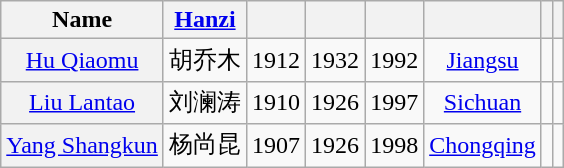<table class="wikitable sortable" style=text-align:center>
<tr>
<th scope=col>Name</th>
<th scope=col><a href='#'>Hanzi</a></th>
<th scope=col></th>
<th scope=col></th>
<th scope=col></th>
<th scope=col></th>
<th scope=col></th>
<th scope=col class="unsortable"></th>
</tr>
<tr>
<th align="center" scope="row" style="font-weight:normal;"><a href='#'>Hu Qiaomu</a></th>
<td data-sort-value="9,64">胡乔木</td>
<td>1912</td>
<td>1932</td>
<td>1992</td>
<td><a href='#'>Jiangsu</a></td>
<td></td>
<td></td>
</tr>
<tr>
<th align="center" scope="row" style="font-weight:normal;"><a href='#'>Liu Lantao</a></th>
<td data-sort-value="6,9691">刘澜涛</td>
<td>1910</td>
<td>1926</td>
<td>1997</td>
<td><a href='#'>Sichuan</a></td>
<td></td>
<td></td>
</tr>
<tr>
<th align="center" scope="row" style="font-weight:normal;"><a href='#'>Yang Shangkun</a></th>
<td data-sort-value="7,88">杨尚昆</td>
<td>1907</td>
<td>1926</td>
<td>1998</td>
<td><a href='#'>Chongqing</a></td>
<td></td>
<td></td>
</tr>
</table>
